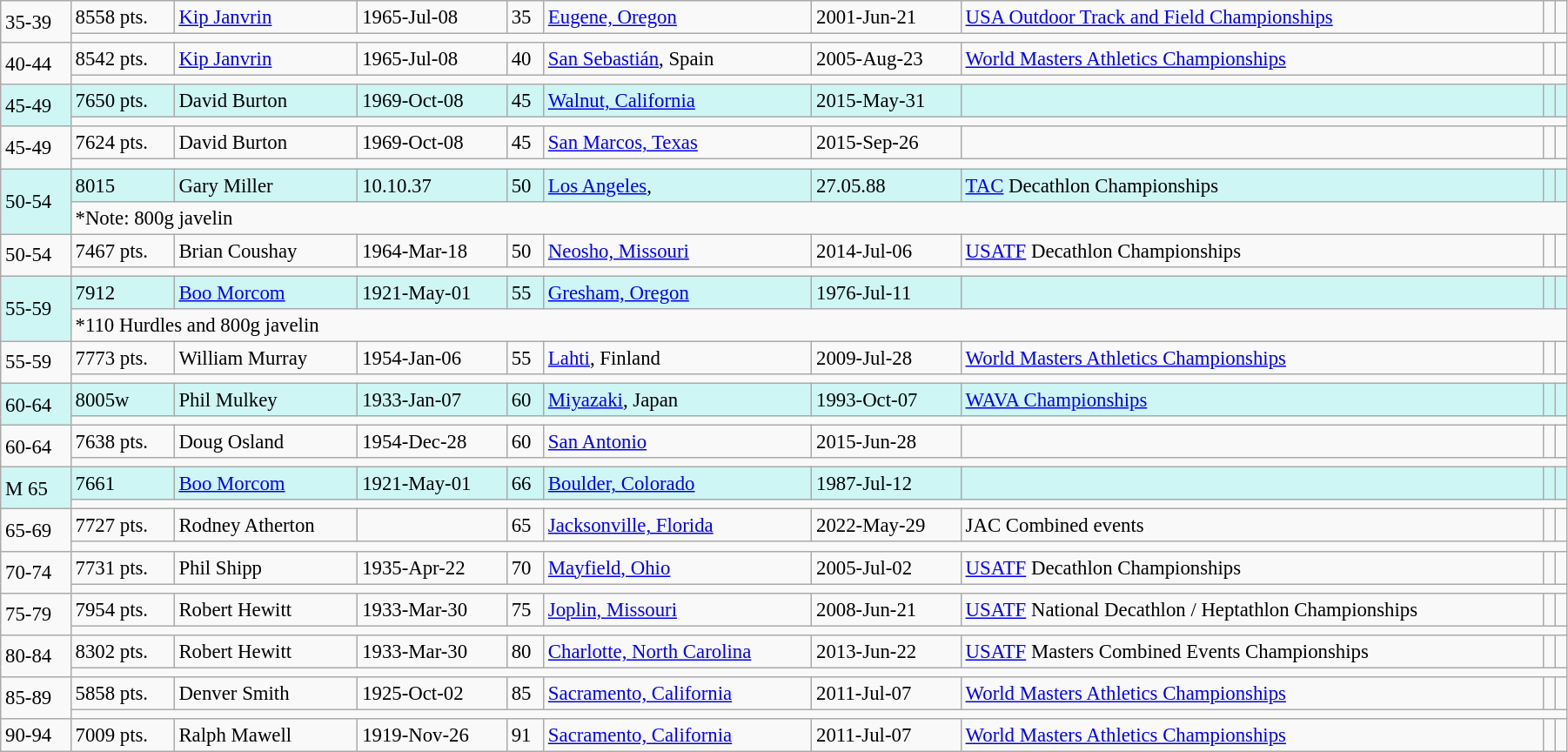<table class="wikitable" style="font-size:95%; width: 95%">
<tr>
<td rowspan=2>35-39</td>
<td>8558 pts.</td>
<td><a href='#'>Kip Janvrin</a></td>
<td>1965-Jul-08</td>
<td>35</td>
<td><a href='#'>Eugene, Oregon</a></td>
<td>2001-Jun-21</td>
<td><a href='#'>USA Outdoor Track and Field Championships</a></td>
<td></td>
<td></td>
</tr>
<tr>
<td colspan=9></td>
</tr>
<tr>
<td rowspan=2>40-44</td>
<td>8542 pts.</td>
<td><a href='#'>Kip Janvrin</a></td>
<td>1965-Jul-08</td>
<td>40</td>
<td><a href='#'>San Sebastián</a>, Spain</td>
<td>2005-Aug-23</td>
<td><a href='#'>World Masters Athletics Championships</a></td>
<td></td>
<td></td>
</tr>
<tr>
<td colspan=9></td>
</tr>
<tr style="background:#cef6f5;">
<td rowspan=2>45-49</td>
<td>7650 pts.</td>
<td>David Burton</td>
<td>1969-Oct-08</td>
<td>45</td>
<td><a href='#'>Walnut, California</a></td>
<td>2015-May-31</td>
<td></td>
<td></td>
<td></td>
</tr>
<tr>
<td colspan=9></td>
</tr>
<tr>
<td rowspan=2>45-49</td>
<td>7624 pts.</td>
<td>David Burton</td>
<td>1969-Oct-08</td>
<td>45</td>
<td><a href='#'>San Marcos, Texas</a></td>
<td>2015-Sep-26</td>
<td></td>
<td></td>
<td></td>
</tr>
<tr>
<td colspan=9></td>
</tr>
<tr style="background:#cef6f5;">
<td rowspan=2>50-54</td>
<td>8015</td>
<td>Gary Miller</td>
<td>10.10.37</td>
<td>50</td>
<td><a href='#'>Los Angeles</a>,</td>
<td>27.05.88</td>
<td><a href='#'>TAC</a> Decathlon Championships</td>
<td></td>
<td></td>
</tr>
<tr>
<td colspan=9> *Note: 800g javelin</td>
</tr>
<tr>
<td rowspan=2>50-54</td>
<td>7467 pts.</td>
<td>Brian Coushay</td>
<td>1964-Mar-18</td>
<td>50</td>
<td><a href='#'>Neosho, Missouri</a></td>
<td>2014-Jul-06</td>
<td><a href='#'>USATF</a> Decathlon Championships</td>
<td></td>
<td></td>
</tr>
<tr>
<td colspan=9></td>
</tr>
<tr style="background:#cef6f5;">
<td rowspan=2>55-59</td>
<td>7912</td>
<td><a href='#'>Boo Morcom</a></td>
<td>1921-May-01</td>
<td>55</td>
<td><a href='#'>Gresham, Oregon</a></td>
<td>1976-Jul-11</td>
<td></td>
<td></td>
<td></td>
</tr>
<tr>
<td colspan=9> *110 Hurdles and 800g javelin</td>
</tr>
<tr>
<td rowspan=2>55-59</td>
<td>7773 pts. </td>
<td>William Murray</td>
<td>1954-Jan-06</td>
<td>55</td>
<td><a href='#'>Lahti</a>, Finland</td>
<td>2009-Jul-28</td>
<td><a href='#'>World Masters Athletics Championships</a></td>
<td></td>
<td></td>
</tr>
<tr>
<td colspan=9></td>
</tr>
<tr style="background:#cef6f5;">
<td rowspan=2>60-64</td>
<td>8005w</td>
<td>Phil Mulkey</td>
<td>1933-Jan-07</td>
<td>60</td>
<td><a href='#'>Miyazaki</a>, Japan</td>
<td>1993-Oct-07</td>
<td><a href='#'>WAVA Championships</a></td>
<td></td>
<td></td>
</tr>
<tr>
<td colspan=9></td>
</tr>
<tr>
<td rowspan=2>60-64</td>
<td>7638 pts.</td>
<td>Doug Osland</td>
<td>1954-Dec-28</td>
<td>60</td>
<td><a href='#'>San Antonio</a></td>
<td>2015-Jun-28</td>
<td></td>
<td></td>
<td></td>
</tr>
<tr>
<td colspan=9></td>
</tr>
<tr style="background:#cef6f5;">
<td rowspan=2>M 65</td>
<td>7661</td>
<td><a href='#'>Boo Morcom</a></td>
<td>1921-May-01</td>
<td>66</td>
<td><a href='#'>Boulder, Colorado</a></td>
<td>1987-Jul-12</td>
<td></td>
<td></td>
<td></td>
</tr>
<tr>
<td colspan=9></td>
</tr>
<tr>
<td rowspan=2>65-69</td>
<td>7727 pts.</td>
<td>Rodney Atherton</td>
<td></td>
<td>65</td>
<td><a href='#'>Jacksonville, Florida</a></td>
<td>2022-May-29</td>
<td>JAC Combined events</td>
<td></td>
<td></td>
</tr>
<tr>
<td colspan=9></td>
</tr>
<tr>
<td rowspan=2>70-74</td>
<td>7731 pts.</td>
<td>Phil Shipp</td>
<td>1935-Apr-22</td>
<td>70</td>
<td><a href='#'>Mayfield, Ohio</a></td>
<td>2005-Jul-02</td>
<td><a href='#'>USATF</a> Decathlon Championships</td>
<td></td>
<td></td>
</tr>
<tr>
<td colspan=9></td>
</tr>
<tr>
<td rowspan=2>75-79</td>
<td>7954 pts.</td>
<td>Robert Hewitt</td>
<td>1933-Mar-30</td>
<td>75</td>
<td><a href='#'>Joplin, Missouri</a></td>
<td>2008-Jun-21</td>
<td><a href='#'>USATF</a> National Decathlon / Heptathlon Championships</td>
<td></td>
<td></td>
</tr>
<tr>
<td colspan=9></td>
</tr>
<tr>
<td rowspan=2>80-84</td>
<td>8302 pts.</td>
<td>Robert Hewitt</td>
<td>1933-Mar-30</td>
<td>80</td>
<td><a href='#'>Charlotte, North Carolina</a></td>
<td>2013-Jun-22</td>
<td><a href='#'>USATF</a> Masters Combined Events Championships</td>
<td></td>
<td></td>
</tr>
<tr>
<td colspan=9></td>
</tr>
<tr>
<td rowspan=2>85-89</td>
<td>5858 pts.</td>
<td>Denver Smith</td>
<td>1925-Oct-02</td>
<td>85</td>
<td><a href='#'>Sacramento, California</a></td>
<td>2011-Jul-07</td>
<td><a href='#'>World Masters Athletics Championships</a></td>
<td></td>
<td></td>
</tr>
<tr>
<td colspan=9></td>
</tr>
<tr>
<td>90-94</td>
<td>7009 pts.</td>
<td>Ralph Mawell</td>
<td>1919-Nov-26</td>
<td>91</td>
<td><a href='#'>Sacramento, California</a></td>
<td>2011-Jul-07</td>
<td><a href='#'>World Masters Athletics Championships</a></td>
<td></td>
<td></td>
</tr>
</table>
